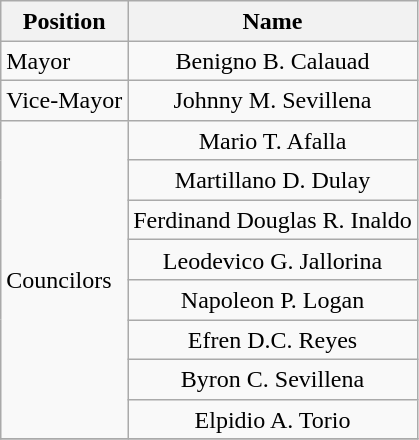<table class="wikitable" style="line-height:1.20em; font-size:100%;">
<tr>
<th>Position</th>
<th>Name</th>
</tr>
<tr>
<td>Mayor</td>
<td style="text-align:center;">Benigno B. Calauad</td>
</tr>
<tr>
<td>Vice-Mayor</td>
<td style="text-align:center;">Johnny M. Sevillena</td>
</tr>
<tr>
<td rowspan=8>Councilors</td>
<td style="text-align:center;">Mario T. Afalla</td>
</tr>
<tr>
<td style="text-align:center;">Martillano D. Dulay</td>
</tr>
<tr>
<td style="text-align:center;">Ferdinand Douglas R. Inaldo</td>
</tr>
<tr>
<td style="text-align:center;">Leodevico G. Jallorina</td>
</tr>
<tr>
<td style="text-align:center;">Napoleon P. Logan</td>
</tr>
<tr>
<td style="text-align:center;">Efren D.C. Reyes</td>
</tr>
<tr>
<td style="text-align:center;">Byron C. Sevillena</td>
</tr>
<tr>
<td style="text-align:center;">Elpidio A. Torio</td>
</tr>
<tr>
</tr>
</table>
